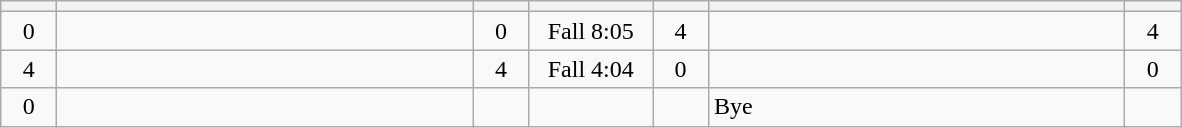<table class="wikitable" style="text-align: center;">
<tr>
<th width=30></th>
<th width=270></th>
<th width=30></th>
<th width=75></th>
<th width=30></th>
<th width=270></th>
<th width=30></th>
</tr>
<tr>
<td>0</td>
<td align=left><strong></strong></td>
<td>0</td>
<td>Fall 8:05</td>
<td>4</td>
<td align=left></td>
<td>4</td>
</tr>
<tr>
<td>4</td>
<td align=left></td>
<td>4</td>
<td>Fall 4:04</td>
<td>0</td>
<td align=left><strong></strong></td>
<td>0</td>
</tr>
<tr>
<td>0</td>
<td align=left><strong></strong></td>
<td></td>
<td></td>
<td></td>
<td align=left>Bye</td>
<td></td>
</tr>
</table>
